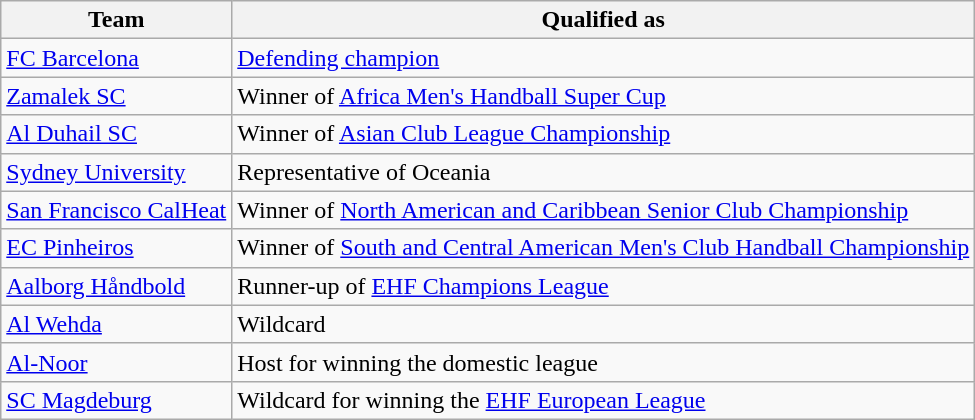<table class="wikitable">
<tr>
<th>Team</th>
<th>Qualified as</th>
</tr>
<tr>
<td> <a href='#'>FC Barcelona</a></td>
<td><a href='#'>Defending champion</a></td>
</tr>
<tr>
<td> <a href='#'>Zamalek SC</a></td>
<td>Winner of <a href='#'>Africa Men's Handball Super Cup</a></td>
</tr>
<tr>
<td> <a href='#'>Al Duhail SC</a></td>
<td>Winner of <a href='#'>Asian Club League Championship</a></td>
</tr>
<tr>
<td> <a href='#'>Sydney University</a></td>
<td>Representative of Oceania</td>
</tr>
<tr>
<td> <a href='#'>San Francisco CalHeat</a></td>
<td>Winner of <a href='#'>North American and Caribbean Senior Club Championship</a></td>
</tr>
<tr>
<td> <a href='#'>EC Pinheiros</a></td>
<td>Winner of <a href='#'>South and Central American Men's Club Handball Championship</a></td>
</tr>
<tr>
<td> <a href='#'>Aalborg Håndbold</a></td>
<td>Runner-up of <a href='#'>EHF Champions League</a></td>
</tr>
<tr>
<td> <a href='#'>Al Wehda</a></td>
<td>Wildcard</td>
</tr>
<tr>
<td> <a href='#'>Al-Noor</a></td>
<td>Host for winning the domestic league</td>
</tr>
<tr>
<td> <a href='#'>SC Magdeburg</a></td>
<td>Wildcard for winning the <a href='#'>EHF European League</a></td>
</tr>
</table>
